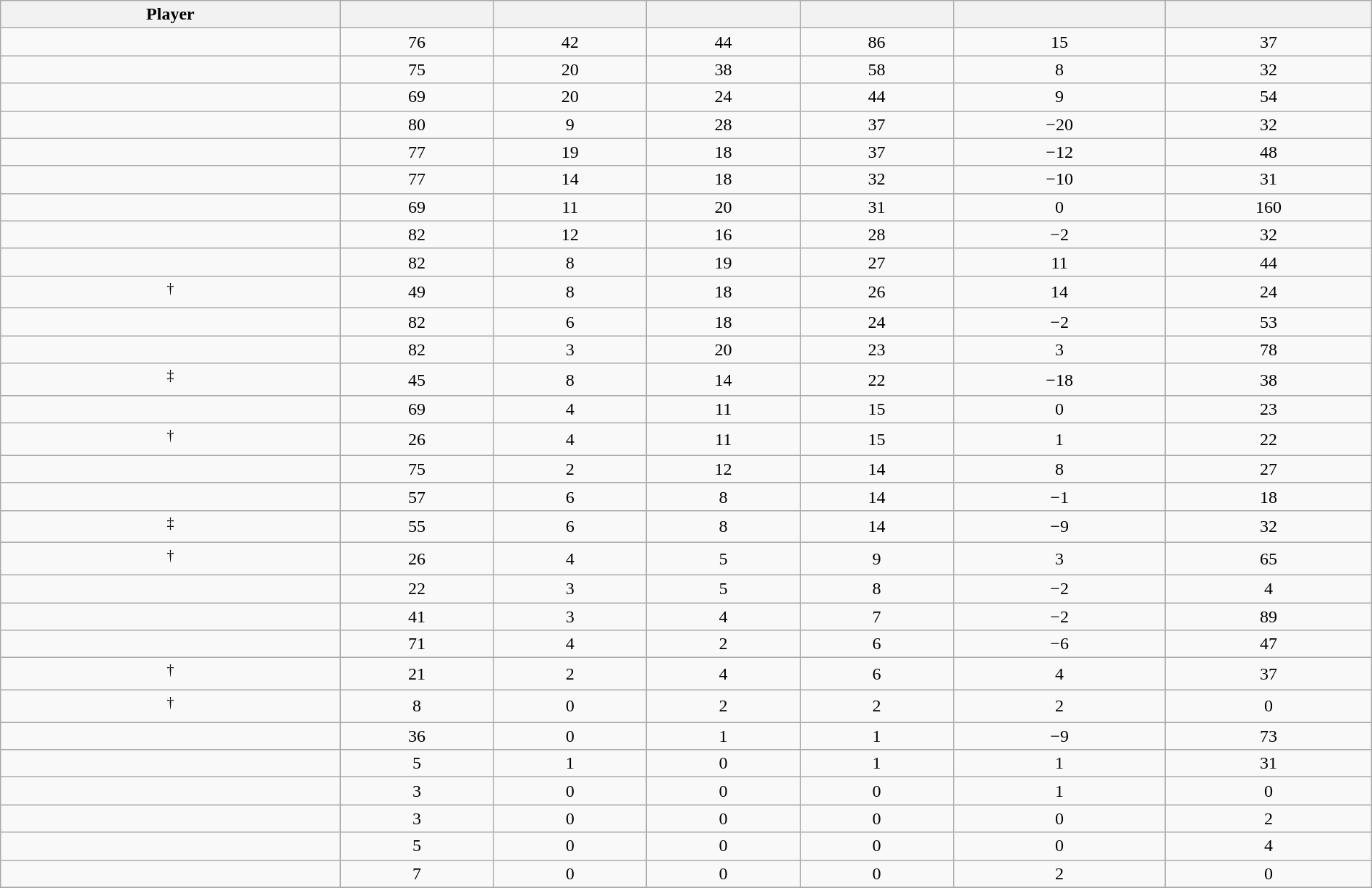<table class="wikitable sortable" style="width:100%;">
<tr align=center>
<th>Player</th>
<th></th>
<th></th>
<th></th>
<th></th>
<th data-sort-type="number"></th>
<th></th>
</tr>
<tr align=center>
<td></td>
<td>76</td>
<td>42</td>
<td>44</td>
<td>86</td>
<td>15</td>
<td>37</td>
</tr>
<tr align=center>
<td></td>
<td>75</td>
<td>20</td>
<td>38</td>
<td>58</td>
<td>8</td>
<td>32</td>
</tr>
<tr align=center>
<td></td>
<td>69</td>
<td>20</td>
<td>24</td>
<td>44</td>
<td>9</td>
<td>54</td>
</tr>
<tr align=center>
<td></td>
<td>80</td>
<td>9</td>
<td>28</td>
<td>37</td>
<td>−20</td>
<td>32</td>
</tr>
<tr align=center>
<td></td>
<td>77</td>
<td>19</td>
<td>18</td>
<td>37</td>
<td>−12</td>
<td>48</td>
</tr>
<tr align=center>
<td></td>
<td>77</td>
<td>14</td>
<td>18</td>
<td>32</td>
<td>−10</td>
<td>31</td>
</tr>
<tr align=center>
<td></td>
<td>69</td>
<td>11</td>
<td>20</td>
<td>31</td>
<td>0</td>
<td>160</td>
</tr>
<tr align=center>
<td></td>
<td>82</td>
<td>12</td>
<td>16</td>
<td>28</td>
<td>−2</td>
<td>32</td>
</tr>
<tr align=center>
<td></td>
<td>82</td>
<td>8</td>
<td>19</td>
<td>27</td>
<td>11</td>
<td>44</td>
</tr>
<tr align=center>
<td><sup>†</sup></td>
<td>49</td>
<td>8</td>
<td>18</td>
<td>26</td>
<td>14</td>
<td>24</td>
</tr>
<tr align=center>
<td></td>
<td>82</td>
<td>6</td>
<td>18</td>
<td>24</td>
<td>−2</td>
<td>53</td>
</tr>
<tr align=center>
<td></td>
<td>82</td>
<td>3</td>
<td>20</td>
<td>23</td>
<td>3</td>
<td>78</td>
</tr>
<tr align=center>
<td><sup>‡</sup></td>
<td>45</td>
<td>8</td>
<td>14</td>
<td>22</td>
<td>−18</td>
<td>38</td>
</tr>
<tr align=center>
<td></td>
<td>69</td>
<td>4</td>
<td>11</td>
<td>15</td>
<td>0</td>
<td>23</td>
</tr>
<tr align=center>
<td><sup>†</sup></td>
<td>26</td>
<td>4</td>
<td>11</td>
<td>15</td>
<td>1</td>
<td>22</td>
</tr>
<tr align=center>
<td></td>
<td>75</td>
<td>2</td>
<td>12</td>
<td>14</td>
<td>8</td>
<td>27</td>
</tr>
<tr align=center>
<td></td>
<td>57</td>
<td>6</td>
<td>8</td>
<td>14</td>
<td>−1</td>
<td>18</td>
</tr>
<tr align=center>
<td><sup>‡</sup></td>
<td>55</td>
<td>6</td>
<td>8</td>
<td>14</td>
<td>−9</td>
<td>32</td>
</tr>
<tr align=center>
<td><sup>†</sup></td>
<td>26</td>
<td>4</td>
<td>5</td>
<td>9</td>
<td>3</td>
<td>65</td>
</tr>
<tr align=center>
<td></td>
<td>22</td>
<td>3</td>
<td>5</td>
<td>8</td>
<td>−2</td>
<td>4</td>
</tr>
<tr align=center>
<td></td>
<td>41</td>
<td>3</td>
<td>4</td>
<td>7</td>
<td>−2</td>
<td>89</td>
</tr>
<tr align=center>
<td></td>
<td>71</td>
<td>4</td>
<td>2</td>
<td>6</td>
<td>−6</td>
<td>47</td>
</tr>
<tr align=center>
<td><sup>†</sup></td>
<td>21</td>
<td>2</td>
<td>4</td>
<td>6</td>
<td>4</td>
<td>37</td>
</tr>
<tr align=center>
<td><sup>†</sup></td>
<td>8</td>
<td>0</td>
<td>2</td>
<td>2</td>
<td>2</td>
<td>0</td>
</tr>
<tr align=center>
<td></td>
<td>36</td>
<td>0</td>
<td>1</td>
<td>1</td>
<td>−9</td>
<td>73</td>
</tr>
<tr align=center>
<td></td>
<td>5</td>
<td>1</td>
<td>0</td>
<td>1</td>
<td>1</td>
<td>31</td>
</tr>
<tr align=center>
<td></td>
<td>3</td>
<td>0</td>
<td>0</td>
<td>0</td>
<td>1</td>
<td>0</td>
</tr>
<tr align=center>
<td></td>
<td>3</td>
<td>0</td>
<td>0</td>
<td>0</td>
<td>0</td>
<td>2</td>
</tr>
<tr align=center>
<td></td>
<td>5</td>
<td>0</td>
<td>0</td>
<td>0</td>
<td>0</td>
<td>4</td>
</tr>
<tr align=center>
<td></td>
<td>7</td>
<td>0</td>
<td>0</td>
<td>0</td>
<td>2</td>
<td>0</td>
</tr>
<tr>
</tr>
</table>
